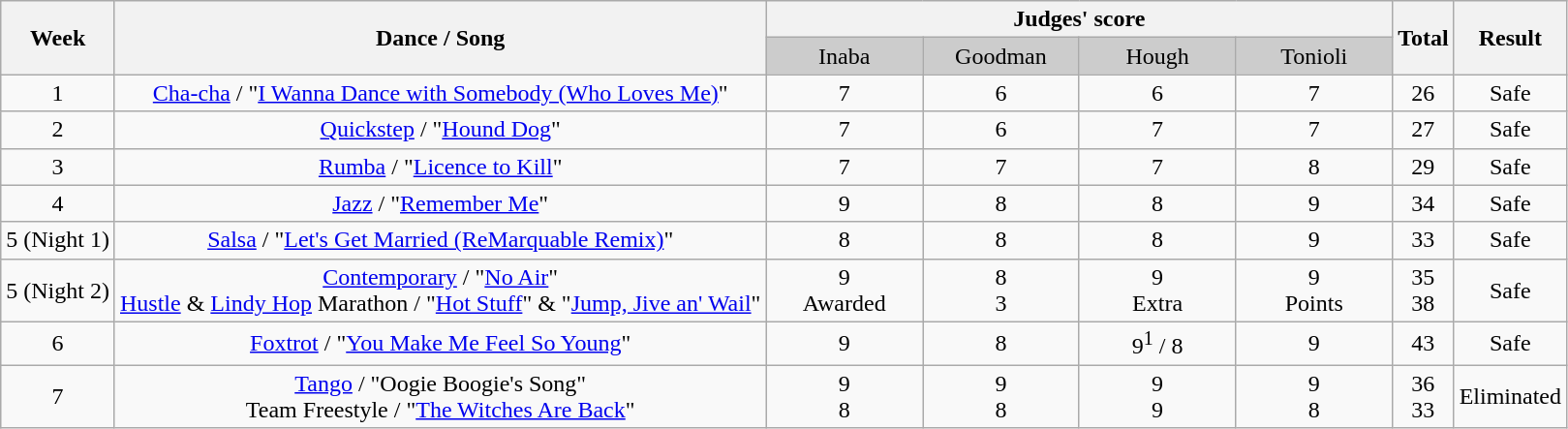<table class="wikitable" style="text-align:center;">
<tr style="text-align:center;">
<th rowspan="2" bgcolor="#CCCCCC" align="Center">Week</th>
<th rowspan="2" bgcolor="#CCCCCC" align="Center">Dance / Song</th>
<th colspan="4" bgcolor="#CCCCCC" align="Center">Judges' score</th>
<th rowspan="2">Total</th>
<th rowspan="2" bgcolor="#CCCCCC" align="Center">Result</th>
</tr>
<tr>
<td bgcolor="#CCCCCC" width="10%" align="center">Inaba</td>
<td bgcolor="#CCCCCC" width="10%" align="center">Goodman</td>
<td bgcolor="#CCCCCC" width="10%" align="center">Hough</td>
<td bgcolor="#CCCCCC" width="10%" align="center">Tonioli</td>
</tr>
<tr>
<td>1</td>
<td><a href='#'>Cha-cha</a> / "<a href='#'>I Wanna Dance with Somebody (Who Loves Me)</a>"</td>
<td>7</td>
<td>6</td>
<td>6</td>
<td>7</td>
<td>26</td>
<td>Safe</td>
</tr>
<tr>
<td>2</td>
<td><a href='#'>Quickstep</a> / "<a href='#'>Hound Dog</a>"</td>
<td>7</td>
<td>6</td>
<td>7</td>
<td>7</td>
<td>27</td>
<td>Safe</td>
</tr>
<tr>
<td>3</td>
<td><a href='#'>Rumba</a> / "<a href='#'>Licence to Kill</a>"</td>
<td>7</td>
<td>7</td>
<td>7</td>
<td>8</td>
<td>29</td>
<td>Safe</td>
</tr>
<tr>
<td>4</td>
<td><a href='#'>Jazz</a> / "<a href='#'>Remember Me</a>"</td>
<td>9</td>
<td>8</td>
<td>8</td>
<td>9</td>
<td>34</td>
<td>Safe</td>
</tr>
<tr>
<td>5 (Night 1)</td>
<td><a href='#'>Salsa</a> / "<a href='#'>Let's Get Married (ReMarquable Remix)</a>"</td>
<td>8</td>
<td>8</td>
<td>8</td>
<td>9</td>
<td>33</td>
<td>Safe</td>
</tr>
<tr>
<td>5 (Night 2)</td>
<td><a href='#'>Contemporary</a> / "<a href='#'>No Air</a>"<br><a href='#'>Hustle</a> & <a href='#'>Lindy Hop</a> Marathon / "<a href='#'>Hot Stuff</a>" & "<a href='#'>Jump, Jive an' Wail</a>"</td>
<td>9<br>Awarded</td>
<td>8<br>3</td>
<td>9<br>Extra</td>
<td>9<br>Points</td>
<td>35<br>38</td>
<td>Safe</td>
</tr>
<tr>
<td>6</td>
<td><a href='#'>Foxtrot</a> / "<a href='#'>You Make Me Feel So Young</a>"</td>
<td>9</td>
<td>8</td>
<td>9<sup>1</sup> / 8</td>
<td>9</td>
<td>43</td>
<td>Safe</td>
</tr>
<tr>
<td>7</td>
<td><a href='#'>Tango</a> / "Oogie Boogie's Song"<br>Team Freestyle / "<a href='#'>The Witches Are Back</a>"</td>
<td>9<br>8</td>
<td>9<br>8</td>
<td>9<br>9</td>
<td>9<br>8</td>
<td>36<br>33</td>
<td>Eliminated</td>
</tr>
</table>
